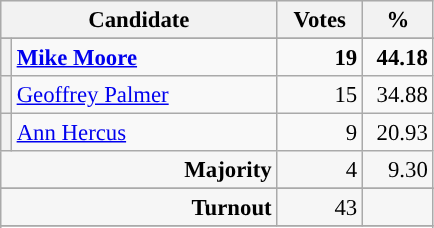<table class="wikitable" style="font-size: 95%;">
<tr style="background-color:#E9E9E9">
<th colspan="2" style="width: 170px">Candidate</th>
<th style="width: 50px">Votes</th>
<th style="width: 40px">%</th>
</tr>
<tr>
</tr>
<tr>
<th style="background-color: "></th>
<td style="width: 170px"><strong><a href='#'>Mike Moore</a></strong></td>
<td align="right"><strong>19</strong></td>
<td align="right"><strong>44.18</strong></td>
</tr>
<tr>
<th style="background-color: "></th>
<td style="width: 170px"><a href='#'>Geoffrey Palmer</a></td>
<td align="right">15</td>
<td align="right">34.88</td>
</tr>
<tr>
<th style="background-color: "></th>
<td style="width: 170px"><a href='#'>Ann Hercus</a></td>
<td align="right">9</td>
<td align="right">20.93</td>
</tr>
<tr style="background-color:#F6F6F6">
<td colspan="2" align="right"><strong>Majority</strong></td>
<td align="right">4</td>
<td align="right">9.30</td>
</tr>
<tr>
</tr>
<tr style="background-color:#F6F6F6">
<td colspan="2" align="right"><strong>Turnout</strong></td>
<td align="right">43</td>
<td></td>
</tr>
<tr>
</tr>
<tr style="background-color:#F6F6F6">
</tr>
</table>
